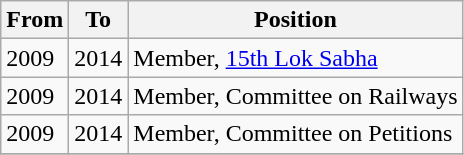<table class="wikitable">
<tr>
<th>From</th>
<th>To</th>
<th>Position</th>
</tr>
<tr>
<td>2009</td>
<td>2014</td>
<td>Member, <a href='#'>15th Lok Sabha</a></td>
</tr>
<tr>
<td>2009</td>
<td>2014</td>
<td>Member, Committee on Railways</td>
</tr>
<tr>
<td>2009</td>
<td>2014</td>
<td>Member, Committee on Petitions</td>
</tr>
<tr>
</tr>
</table>
